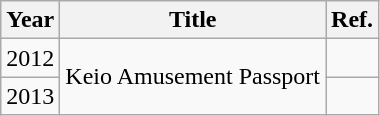<table class="wikitable">
<tr>
<th>Year</th>
<th>Title</th>
<th>Ref.</th>
</tr>
<tr>
<td>2012</td>
<td rowspan="2">Keio Amusement Passport</td>
<td></td>
</tr>
<tr>
<td>2013</td>
<td></td>
</tr>
</table>
